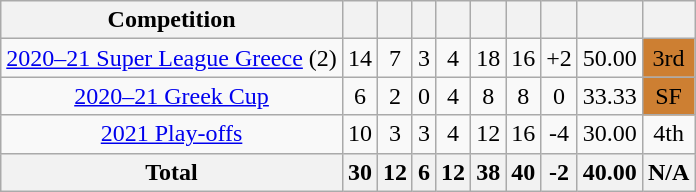<table class="wikitable" style="text-align:center">
<tr>
<th>Competition</th>
<th></th>
<th></th>
<th></th>
<th></th>
<th></th>
<th></th>
<th></th>
<th></th>
<th></th>
</tr>
<tr>
<td><a href='#'>2020–21 Super League Greece</a> (2)</td>
<td>14</td>
<td>7</td>
<td>3</td>
<td>4</td>
<td>18</td>
<td>16</td>
<td>+2</td>
<td>50.00</td>
<td bgcolor=#CD7F32>3rd</td>
</tr>
<tr>
<td><a href='#'>2020–21 Greek Cup</a></td>
<td>6</td>
<td>2</td>
<td>0</td>
<td>4</td>
<td>8</td>
<td>8</td>
<td>0</td>
<td>33.33</td>
<td bgcolor=#CD7F32>SF</td>
</tr>
<tr>
<td><a href='#'>2021 Play-offs</a></td>
<td>10</td>
<td>3</td>
<td>3</td>
<td>4</td>
<td>12</td>
<td>16</td>
<td>-4</td>
<td>30.00</td>
<td>4th</td>
</tr>
<tr>
<th>Total</th>
<th>30</th>
<th>12</th>
<th>6</th>
<th>12</th>
<th>38</th>
<th>40</th>
<th>-2</th>
<th>40.00</th>
<th>N/A</th>
</tr>
</table>
